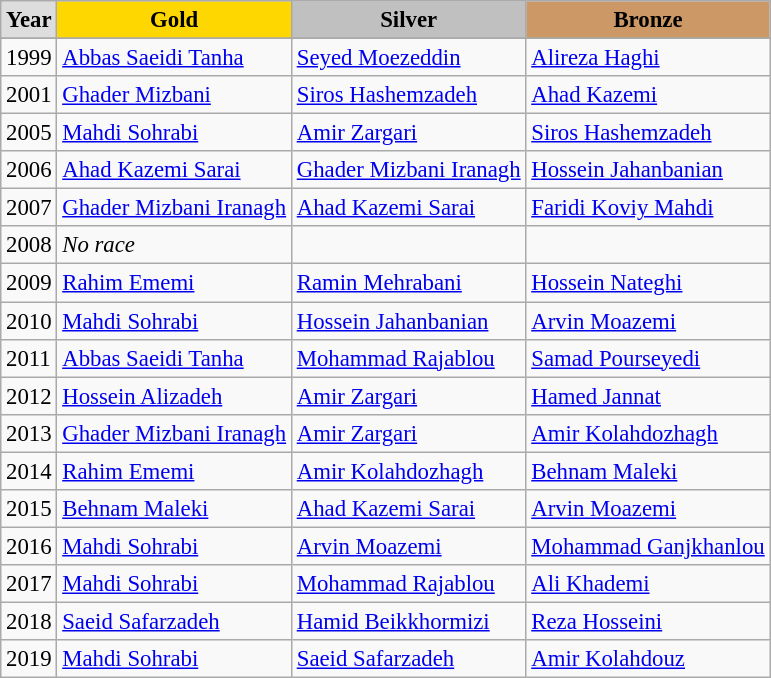<table class="wikitable sortable" style="font-size:95%">
<tr style="text-align:center; background:#e4e4e4; font-weight:bold;">
<td style="background:#ddd; ">Year</td>
<td style="background:gold; ">Gold</td>
<td style="background:silver; ">Silver</td>
<td style="background:#c96; ">Bronze</td>
</tr>
<tr style="background:#efefef;">
</tr>
<tr>
<td>1999</td>
<td><a href='#'>Abbas Saeidi Tanha</a></td>
<td><a href='#'>Seyed Moezeddin</a></td>
<td><a href='#'>Alireza Haghi</a></td>
</tr>
<tr>
<td>2001</td>
<td><a href='#'>Ghader Mizbani</a></td>
<td><a href='#'>Siros Hashemzadeh</a></td>
<td><a href='#'>Ahad Kazemi</a></td>
</tr>
<tr>
<td>2005</td>
<td><a href='#'>Mahdi Sohrabi</a></td>
<td><a href='#'>Amir Zargari</a></td>
<td><a href='#'>Siros Hashemzadeh</a></td>
</tr>
<tr>
<td>2006</td>
<td><a href='#'>Ahad Kazemi Sarai</a></td>
<td><a href='#'>Ghader Mizbani Iranagh</a></td>
<td><a href='#'>Hossein Jahanbanian</a></td>
</tr>
<tr>
<td>2007</td>
<td><a href='#'>Ghader Mizbani Iranagh</a></td>
<td><a href='#'>Ahad Kazemi Sarai</a></td>
<td><a href='#'>Faridi Koviy Mahdi</a></td>
</tr>
<tr>
<td>2008</td>
<td><em>No race</em></td>
<td></td>
<td></td>
</tr>
<tr>
<td>2009</td>
<td><a href='#'>Rahim Ememi</a></td>
<td><a href='#'>Ramin Mehrabani</a></td>
<td><a href='#'>Hossein Nateghi</a></td>
</tr>
<tr>
<td>2010</td>
<td><a href='#'>Mahdi Sohrabi</a></td>
<td><a href='#'>Hossein Jahanbanian</a></td>
<td><a href='#'>Arvin Moazemi</a></td>
</tr>
<tr>
<td>2011</td>
<td><a href='#'>Abbas Saeidi Tanha</a></td>
<td><a href='#'>Mohammad Rajablou</a></td>
<td><a href='#'>Samad Pourseyedi</a></td>
</tr>
<tr>
<td>2012</td>
<td><a href='#'>Hossein Alizadeh</a></td>
<td><a href='#'>Amir Zargari</a></td>
<td><a href='#'>Hamed Jannat</a></td>
</tr>
<tr>
<td>2013</td>
<td><a href='#'>Ghader Mizbani Iranagh</a></td>
<td><a href='#'>Amir Zargari</a></td>
<td><a href='#'>Amir Kolahdozhagh</a></td>
</tr>
<tr>
<td>2014</td>
<td><a href='#'>Rahim Ememi</a></td>
<td><a href='#'>Amir Kolahdozhagh</a></td>
<td><a href='#'>Behnam Maleki</a></td>
</tr>
<tr>
<td>2015</td>
<td><a href='#'>Behnam Maleki</a></td>
<td><a href='#'>Ahad Kazemi Sarai</a></td>
<td><a href='#'>Arvin Moazemi</a></td>
</tr>
<tr>
<td>2016</td>
<td><a href='#'>Mahdi Sohrabi</a></td>
<td><a href='#'>Arvin Moazemi</a></td>
<td><a href='#'>Mohammad Ganjkhanlou</a></td>
</tr>
<tr>
<td>2017</td>
<td><a href='#'>Mahdi Sohrabi</a></td>
<td><a href='#'>Mohammad Rajablou</a></td>
<td><a href='#'>Ali Khademi</a></td>
</tr>
<tr>
<td>2018</td>
<td><a href='#'>Saeid Safarzadeh</a></td>
<td><a href='#'>Hamid Beikkhormizi</a></td>
<td><a href='#'>Reza Hosseini</a></td>
</tr>
<tr>
<td>2019</td>
<td><a href='#'>Mahdi Sohrabi</a></td>
<td><a href='#'>Saeid Safarzadeh</a></td>
<td><a href='#'>Amir Kolahdouz</a></td>
</tr>
</table>
